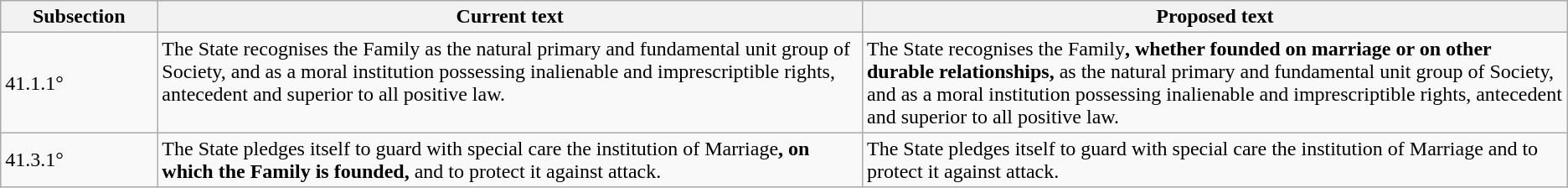<table class=wikitable>
<tr>
<th width=10%>Subsection</th>
<th width=45%>Current text</th>
<th width=45%>Proposed text</th>
</tr>
<tr>
<td>41.1.1°</td>
<td style="vertical-align:top">The State recognises the Family as the natural primary and fundamental unit group of Society, and as a moral institution possessing inalienable and imprescriptible rights, antecedent and superior to all positive law.</td>
<td style="vertical-align:top">The State recognises the Family<strong>, whether founded on marriage or on other durable relationships,</strong> as the natural primary and fundamental unit group of Society, and as a moral institution possessing inalienable and imprescriptible rights, antecedent and superior to all positive law.</td>
</tr>
<tr>
<td>41.3.1°</td>
<td style="vertical-align:top">The State pledges itself to guard with special care the institution of Marriage<strong>, on which the Family is founded,</strong> and to protect it against attack.</td>
<td style="vertical-align:top">The State pledges itself to guard with special care the institution of Marriage and to protect it against attack.</td>
</tr>
</table>
